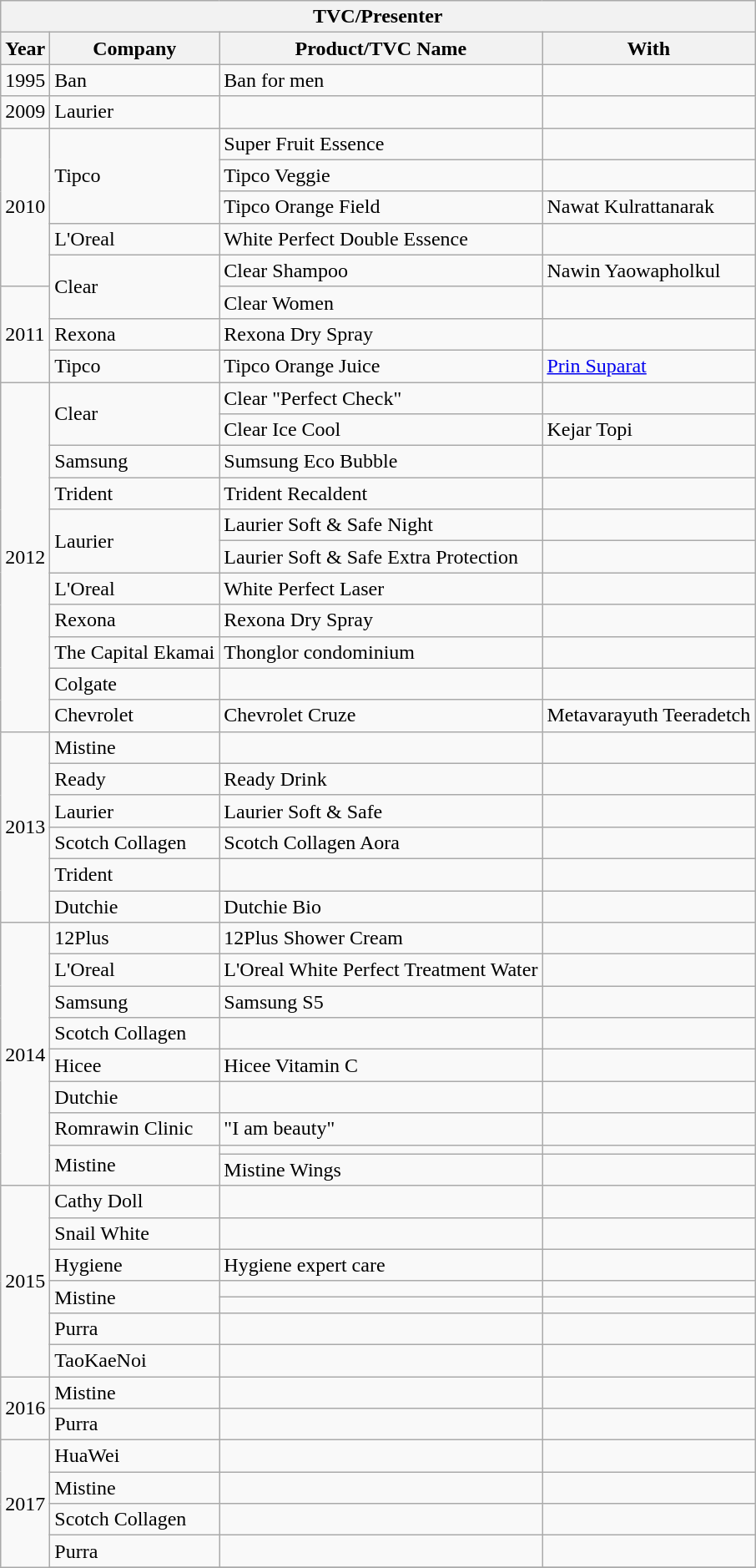<table class=wikitable>
<tr>
<th colspan="4">TVC/Presenter</th>
</tr>
<tr>
<th>Year</th>
<th>Company</th>
<th>Product/TVC Name</th>
<th>With</th>
</tr>
<tr>
<td>1995</td>
<td>Ban</td>
<td>Ban for men</td>
<td></td>
</tr>
<tr>
<td>2009</td>
<td>Laurier</td>
<td></td>
<td></td>
</tr>
<tr>
<td rowspan="5">2010</td>
<td rowspan="3">Tipco</td>
<td>Super Fruit Essence</td>
<td></td>
</tr>
<tr>
<td>Tipco Veggie</td>
<td></td>
</tr>
<tr>
<td>Tipco Orange Field</td>
<td>Nawat Kulrattanarak</td>
</tr>
<tr>
<td>L'Oreal</td>
<td>White Perfect Double Essence</td>
<td></td>
</tr>
<tr>
<td rowspan="2">Clear</td>
<td>Clear Shampoo</td>
<td>Nawin Yaowapholkul</td>
</tr>
<tr>
<td rowspan="3">2011</td>
<td>Clear Women</td>
<td></td>
</tr>
<tr>
<td>Rexona</td>
<td>Rexona Dry Spray</td>
<td></td>
</tr>
<tr>
<td>Tipco</td>
<td>Tipco Orange Juice</td>
<td><a href='#'>Prin Suparat</a></td>
</tr>
<tr>
<td rowspan="11">2012</td>
<td rowspan="2">Clear</td>
<td>Clear "Perfect Check"</td>
<td></td>
</tr>
<tr>
<td>Clear Ice Cool</td>
<td>Kejar Topi</td>
</tr>
<tr>
<td>Samsung</td>
<td>Sumsung Eco Bubble</td>
<td></td>
</tr>
<tr>
<td>Trident</td>
<td>Trident Recaldent</td>
<td></td>
</tr>
<tr>
<td rowspan="2">Laurier</td>
<td>Laurier Soft & Safe Night</td>
<td></td>
</tr>
<tr>
<td>Laurier Soft & Safe Extra Protection</td>
<td></td>
</tr>
<tr>
<td>L'Oreal</td>
<td>White Perfect Laser</td>
<td></td>
</tr>
<tr>
<td>Rexona</td>
<td>Rexona Dry Spray</td>
<td></td>
</tr>
<tr>
<td>The Capital Ekamai</td>
<td>Thonglor condominium</td>
<td></td>
</tr>
<tr>
<td>Colgate</td>
<td></td>
<td></td>
</tr>
<tr>
<td>Chevrolet</td>
<td>Chevrolet Cruze</td>
<td>Metavarayuth Teeradetch</td>
</tr>
<tr>
<td rowspan="6">2013</td>
<td>Mistine</td>
<td></td>
<td></td>
</tr>
<tr>
<td>Ready</td>
<td>Ready Drink</td>
<td></td>
</tr>
<tr>
<td>Laurier</td>
<td>Laurier Soft & Safe</td>
<td></td>
</tr>
<tr>
<td>Scotch Collagen</td>
<td>Scotch Collagen Aora</td>
<td></td>
</tr>
<tr>
<td>Trident</td>
<td></td>
<td></td>
</tr>
<tr>
<td>Dutchie</td>
<td>Dutchie Bio</td>
<td></td>
</tr>
<tr>
<td rowspan="9">2014</td>
<td>12Plus</td>
<td>12Plus Shower Cream</td>
<td></td>
</tr>
<tr>
<td>L'Oreal</td>
<td>L'Oreal White Perfect Treatment Water</td>
<td></td>
</tr>
<tr>
<td>Samsung</td>
<td>Samsung S5</td>
<td></td>
</tr>
<tr>
<td>Scotch Collagen</td>
<td></td>
<td></td>
</tr>
<tr>
<td>Hicee</td>
<td>Hicee Vitamin C</td>
<td></td>
</tr>
<tr>
<td>Dutchie</td>
<td></td>
<td></td>
</tr>
<tr>
<td>Romrawin Clinic</td>
<td>"I am beauty"</td>
<td></td>
</tr>
<tr>
<td rowspan="2">Mistine</td>
<td></td>
<td></td>
</tr>
<tr>
<td>Mistine Wings</td>
<td></td>
</tr>
<tr>
<td rowspan="7">2015</td>
<td>Cathy Doll</td>
<td></td>
<td></td>
</tr>
<tr>
<td>Snail White</td>
<td></td>
<td></td>
</tr>
<tr>
<td>Hygiene</td>
<td>Hygiene expert care</td>
<td></td>
</tr>
<tr>
<td rowspan="2">Mistine</td>
<td></td>
<td></td>
</tr>
<tr>
<td></td>
<td></td>
</tr>
<tr>
<td>Purra</td>
<td></td>
<td></td>
</tr>
<tr>
<td>TaoKaeNoi</td>
<td></td>
<td></td>
</tr>
<tr>
<td rowspan="2">2016</td>
<td>Mistine</td>
<td></td>
<td></td>
</tr>
<tr>
<td>Purra</td>
<td></td>
<td></td>
</tr>
<tr>
<td rowspan="5">2017</td>
<td>HuaWei</td>
<td></td>
<td></td>
</tr>
<tr>
<td>Mistine</td>
<td></td>
<td></td>
</tr>
<tr>
<td>Scotch Collagen</td>
<td></td>
<td></td>
</tr>
<tr>
<td>Purra</td>
<td></td>
<td></td>
</tr>
<tr>
</tr>
</table>
